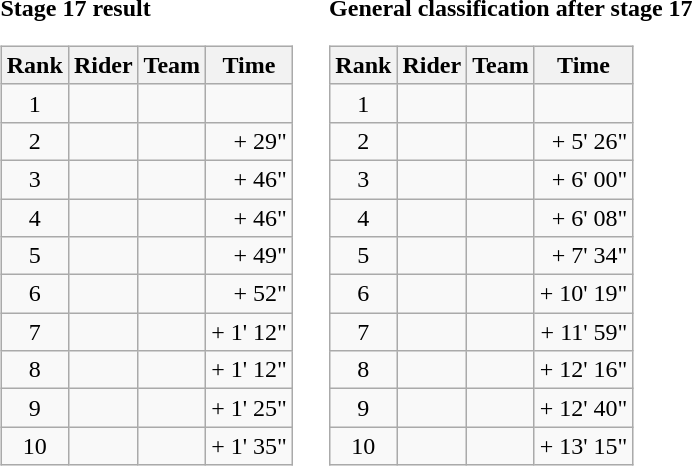<table>
<tr>
<td><strong>Stage 17 result</strong><br><table class="wikitable">
<tr>
<th scope="col">Rank</th>
<th scope="col">Rider</th>
<th scope="col">Team</th>
<th scope="col">Time</th>
</tr>
<tr>
<td style="text-align:center;">1</td>
<td> </td>
<td></td>
<td style="text-align:right;"></td>
</tr>
<tr>
<td style="text-align:center;">2</td>
<td></td>
<td></td>
<td style="text-align:right;">+ 29"</td>
</tr>
<tr>
<td style="text-align:center;">3</td>
<td> </td>
<td></td>
<td style="text-align:right;">+ 46"</td>
</tr>
<tr>
<td style="text-align:center;">4</td>
<td> </td>
<td></td>
<td style="text-align:right;">+ 46"</td>
</tr>
<tr>
<td style="text-align:center;">5</td>
<td></td>
<td></td>
<td style="text-align:right;">+ 49"</td>
</tr>
<tr>
<td style="text-align:center;">6</td>
<td></td>
<td></td>
<td style="text-align:right;">+ 52"</td>
</tr>
<tr>
<td style="text-align:center;">7</td>
<td></td>
<td></td>
<td style="text-align:right;">+ 1' 12"</td>
</tr>
<tr>
<td style="text-align:center;">8</td>
<td></td>
<td></td>
<td style="text-align:right;">+ 1' 12"</td>
</tr>
<tr>
<td style="text-align:center;">9</td>
<td></td>
<td></td>
<td style="text-align:right;">+ 1' 25"</td>
</tr>
<tr>
<td style="text-align:center;">10</td>
<td></td>
<td></td>
<td style="text-align:right;">+ 1' 35"</td>
</tr>
</table>
</td>
<td></td>
<td><strong>General classification after stage 17</strong><br><table class="wikitable">
<tr>
<th scope="col">Rank</th>
<th scope="col">Rider</th>
<th scope="col">Team</th>
<th scope="col">Time</th>
</tr>
<tr>
<td style="text-align:center;">1</td>
<td> </td>
<td></td>
<td style="text-align:right;"></td>
</tr>
<tr>
<td style="text-align:center;">2</td>
<td></td>
<td></td>
<td style="text-align:right;">+ 5' 26"</td>
</tr>
<tr>
<td style="text-align:center;">3</td>
<td> </td>
<td></td>
<td style="text-align:right;">+ 6' 00"</td>
</tr>
<tr>
<td style="text-align:center;">4</td>
<td> </td>
<td></td>
<td style="text-align:right;">+ 6' 08"</td>
</tr>
<tr>
<td style="text-align:center;">5</td>
<td> </td>
<td></td>
<td style="text-align:right;">+ 7' 34"</td>
</tr>
<tr>
<td style="text-align:center;">6</td>
<td></td>
<td></td>
<td style="text-align:right;">+ 10' 19"</td>
</tr>
<tr>
<td style="text-align:center;">7</td>
<td></td>
<td></td>
<td style="text-align:right;">+ 11' 59"</td>
</tr>
<tr>
<td style="text-align:center;">8</td>
<td></td>
<td></td>
<td style="text-align:right;">+ 12' 16"</td>
</tr>
<tr>
<td style="text-align:center;">9</td>
<td></td>
<td></td>
<td style="text-align:right;">+ 12' 40"</td>
</tr>
<tr>
<td style="text-align:center;">10</td>
<td></td>
<td></td>
<td style="text-align:right;">+ 13' 15"</td>
</tr>
</table>
</td>
</tr>
</table>
